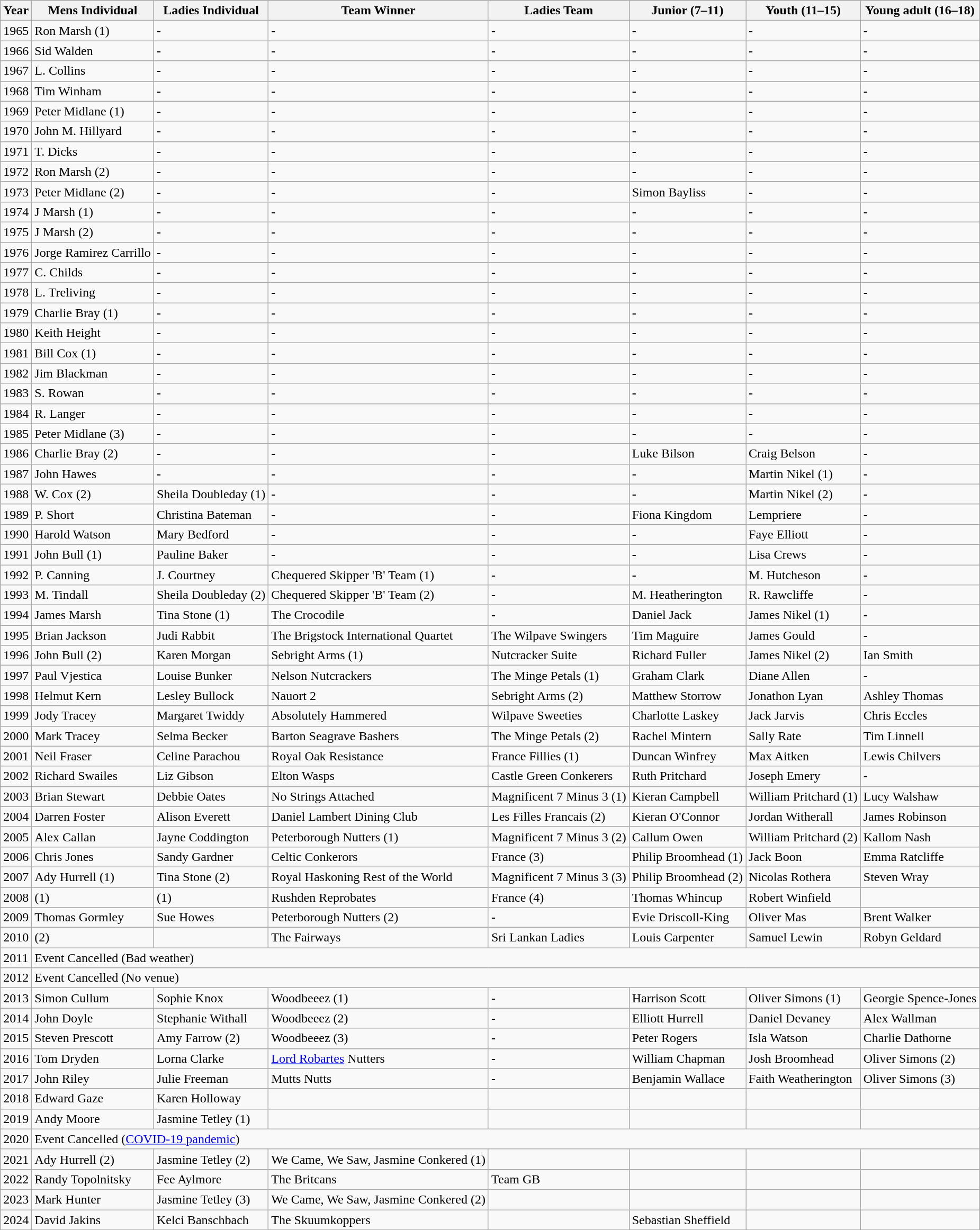<table class="wikitable sortable">
<tr>
<th>Year</th>
<th>Mens Individual</th>
<th>Ladies Individual</th>
<th>Team Winner</th>
<th>Ladies Team</th>
<th>Junior (7–11)</th>
<th>Youth (11–15)</th>
<th>Young adult (16–18)</th>
</tr>
<tr>
<td>1965</td>
<td>Ron Marsh (1)</td>
<td><strong>-</strong></td>
<td><strong>-</strong></td>
<td><strong>-</strong></td>
<td><strong>-</strong></td>
<td><strong>-</strong></td>
<td><strong>-</strong></td>
</tr>
<tr>
<td>1966</td>
<td>Sid Walden</td>
<td><strong>-</strong></td>
<td><strong>-</strong></td>
<td><strong>-</strong></td>
<td><strong>-</strong></td>
<td><strong>-</strong></td>
<td><strong>-</strong></td>
</tr>
<tr>
<td>1967</td>
<td>L. Collins</td>
<td><strong>-</strong></td>
<td><strong>-</strong></td>
<td><strong>-</strong></td>
<td><strong>-</strong></td>
<td><strong>-</strong></td>
<td><strong>-</strong></td>
</tr>
<tr>
<td>1968</td>
<td>Tim Winham</td>
<td><strong>-</strong></td>
<td><strong>-</strong></td>
<td><strong>-</strong></td>
<td><strong>-</strong></td>
<td><strong>-</strong></td>
<td><strong>-</strong></td>
</tr>
<tr>
<td>1969</td>
<td>Peter Midlane (1)</td>
<td><strong>-</strong></td>
<td><strong>-</strong></td>
<td><strong>-</strong></td>
<td><strong>-</strong></td>
<td><strong>-</strong></td>
<td><strong>-</strong></td>
</tr>
<tr>
<td>1970</td>
<td>John M. Hillyard</td>
<td><strong>-</strong></td>
<td><strong>-</strong></td>
<td><strong>-</strong></td>
<td><strong>-</strong></td>
<td><strong>-</strong></td>
<td><strong>-</strong></td>
</tr>
<tr>
<td>1971</td>
<td>T. Dicks</td>
<td><strong>-</strong></td>
<td><strong>-</strong></td>
<td><strong>-</strong></td>
<td><strong>-</strong></td>
<td><strong>-</strong></td>
<td><strong>-</strong></td>
</tr>
<tr>
<td>1972</td>
<td>Ron Marsh (2)</td>
<td><strong>-</strong></td>
<td><strong>-</strong></td>
<td><strong>-</strong></td>
<td><strong>-</strong></td>
<td><strong>-</strong></td>
<td><strong>-</strong></td>
</tr>
<tr>
<td>1973</td>
<td>Peter Midlane (2)</td>
<td><strong>-</strong></td>
<td><strong>-</strong></td>
<td><strong>-</strong></td>
<td>Simon Bayliss</td>
<td><strong>-</strong></td>
<td><strong>-</strong></td>
</tr>
<tr>
<td>1974</td>
<td>J Marsh (1)</td>
<td><strong>-</strong></td>
<td><strong>-</strong></td>
<td><strong>-</strong></td>
<td><strong>-</strong></td>
<td><strong>-</strong></td>
<td><strong>-</strong></td>
</tr>
<tr>
<td>1975</td>
<td>J Marsh (2)</td>
<td><strong>-</strong></td>
<td><strong>-</strong></td>
<td><strong>-</strong></td>
<td><strong>-</strong></td>
<td><strong>-</strong></td>
<td><strong>-</strong></td>
</tr>
<tr>
<td>1976</td>
<td>Jorge Ramirez Carrillo </td>
<td><strong>-</strong></td>
<td><strong>-</strong></td>
<td><strong>-</strong></td>
<td><strong>-</strong></td>
<td><strong>-</strong></td>
<td><strong>-</strong></td>
</tr>
<tr>
<td>1977</td>
<td>C. Childs</td>
<td><strong>-</strong></td>
<td><strong>-</strong></td>
<td><strong>-</strong></td>
<td><strong>-</strong></td>
<td><strong>-</strong></td>
<td><strong>-</strong></td>
</tr>
<tr>
<td>1978</td>
<td>L. Treliving</td>
<td><strong>-</strong></td>
<td><strong>-</strong></td>
<td><strong>-</strong></td>
<td><strong>-</strong></td>
<td><strong>-</strong></td>
<td><strong>-</strong></td>
</tr>
<tr>
<td>1979</td>
<td>Charlie Bray (1)</td>
<td><strong>-</strong></td>
<td><strong>-</strong></td>
<td><strong>-</strong></td>
<td><strong>-</strong></td>
<td><strong>-</strong></td>
<td><strong>-</strong></td>
</tr>
<tr>
<td>1980</td>
<td>Keith Height</td>
<td><strong>-</strong></td>
<td><strong>-</strong></td>
<td><strong>-</strong></td>
<td><strong>-</strong></td>
<td><strong>-</strong></td>
<td><strong>-</strong></td>
</tr>
<tr>
<td>1981</td>
<td>Bill Cox (1)</td>
<td><strong>-</strong></td>
<td><strong>-</strong></td>
<td><strong>-</strong></td>
<td><strong>-</strong></td>
<td><strong>-</strong></td>
<td><strong>-</strong></td>
</tr>
<tr>
<td>1982</td>
<td>Jim Blackman</td>
<td><strong>-</strong></td>
<td><strong>-</strong></td>
<td><strong>-</strong></td>
<td><strong>-</strong></td>
<td><strong>-</strong></td>
<td><strong>-</strong></td>
</tr>
<tr>
<td>1983</td>
<td>S. Rowan</td>
<td><strong>-</strong></td>
<td><strong>-</strong></td>
<td><strong>-</strong></td>
<td><strong>-</strong></td>
<td><strong>-</strong></td>
<td><strong>-</strong></td>
</tr>
<tr>
<td>1984</td>
<td>R. Langer</td>
<td><strong>-</strong></td>
<td><strong>-</strong></td>
<td><strong>-</strong></td>
<td><strong>-</strong></td>
<td><strong>-</strong></td>
<td><strong>-</strong></td>
</tr>
<tr>
<td>1985</td>
<td>Peter Midlane (3)</td>
<td><strong>-</strong></td>
<td><strong>-</strong></td>
<td><strong>-</strong></td>
<td><strong>-</strong></td>
<td><strong>-</strong></td>
<td><strong>-</strong></td>
</tr>
<tr>
<td>1986</td>
<td>Charlie Bray (2)</td>
<td><strong>-</strong></td>
<td><strong>-</strong></td>
<td><strong>-</strong></td>
<td>Luke Bilson</td>
<td>Craig Belson</td>
<td><strong>-</strong></td>
</tr>
<tr>
<td>1987</td>
<td>John Hawes</td>
<td><strong>-</strong></td>
<td><strong>-</strong></td>
<td><strong>-</strong></td>
<td><strong>-</strong></td>
<td>Martin Nikel (1)</td>
<td><strong>-</strong></td>
</tr>
<tr>
<td>1988</td>
<td>W. Cox (2)</td>
<td>Sheila Doubleday (1)</td>
<td><strong>-</strong></td>
<td><strong>-</strong></td>
<td><strong>-</strong></td>
<td>Martin Nikel (2)</td>
<td><strong>-</strong></td>
</tr>
<tr>
<td>1989</td>
<td>P. Short</td>
<td>Christina Bateman</td>
<td><strong>-</strong></td>
<td><strong>-</strong></td>
<td>Fiona Kingdom</td>
<td>Lempriere</td>
<td><strong>-</strong></td>
</tr>
<tr>
<td>1990</td>
<td>Harold Watson</td>
<td>Mary Bedford</td>
<td><strong>-</strong></td>
<td><strong>-</strong></td>
<td><strong>-</strong></td>
<td>Faye Elliott</td>
<td><strong>-</strong></td>
</tr>
<tr>
<td>1991</td>
<td>John Bull (1)</td>
<td>Pauline Baker</td>
<td><strong>-</strong></td>
<td><strong>-</strong></td>
<td><strong>-</strong></td>
<td>Lisa Crews</td>
<td><strong>-</strong></td>
</tr>
<tr>
<td>1992</td>
<td>P. Canning</td>
<td>J. Courtney</td>
<td>Chequered Skipper 'B' Team (1)</td>
<td><strong>-</strong></td>
<td><strong>-</strong></td>
<td>M. Hutcheson</td>
<td><strong>-</strong></td>
</tr>
<tr>
<td>1993</td>
<td>M. Tindall</td>
<td>Sheila Doubleday (2)</td>
<td>Chequered Skipper 'B' Team (2)</td>
<td><strong>-</strong></td>
<td>M. Heatherington</td>
<td>R. Rawcliffe</td>
<td><strong>-</strong></td>
</tr>
<tr>
<td>1994</td>
<td>James Marsh</td>
<td>Tina Stone (1)</td>
<td>The Crocodile</td>
<td><strong>-</strong></td>
<td>Daniel Jack</td>
<td>James Nikel (1)</td>
<td><strong>-</strong></td>
</tr>
<tr>
<td>1995</td>
<td>Brian Jackson</td>
<td>Judi Rabbit</td>
<td>The Brigstock International Quartet</td>
<td>The Wilpave Swingers</td>
<td>Tim Maguire</td>
<td>James Gould</td>
<td><strong>-</strong></td>
</tr>
<tr>
<td>1996</td>
<td>John Bull (2)</td>
<td>Karen Morgan</td>
<td>Sebright Arms (1)</td>
<td>Nutcracker Suite</td>
<td>Richard Fuller</td>
<td>James Nikel (2)</td>
<td>Ian Smith</td>
</tr>
<tr>
<td>1997</td>
<td>Paul Vjestica</td>
<td>Louise Bunker</td>
<td>Nelson Nutcrackers</td>
<td>The Minge Petals (1)</td>
<td>Graham Clark</td>
<td>Diane Allen</td>
<td><strong>-</strong></td>
</tr>
<tr>
<td>1998</td>
<td>Helmut Kern </td>
<td>Lesley Bullock</td>
<td>Nauort 2 </td>
<td>Sebright Arms (2)</td>
<td>Matthew Storrow</td>
<td>Jonathon Lyan</td>
<td>Ashley Thomas</td>
</tr>
<tr>
<td>1999</td>
<td>Jody Tracey</td>
<td>Margaret Twiddy</td>
<td>Absolutely Hammered</td>
<td>Wilpave Sweeties</td>
<td>Charlotte Laskey</td>
<td>Jack Jarvis</td>
<td>Chris Eccles</td>
</tr>
<tr>
<td>2000</td>
<td>Mark Tracey</td>
<td>Selma Becker </td>
<td>Barton Seagrave Bashers</td>
<td>The Minge Petals (2)</td>
<td>Rachel Mintern</td>
<td>Sally Rate</td>
<td>Tim Linnell</td>
</tr>
<tr>
<td>2001</td>
<td>Neil Fraser</td>
<td>Celine Parachou </td>
<td>Royal Oak Resistance</td>
<td>France Fillies (1) </td>
<td>Duncan Winfrey</td>
<td>Max Aitken</td>
<td>Lewis Chilvers</td>
</tr>
<tr>
<td>2002</td>
<td>Richard Swailes</td>
<td>Liz Gibson</td>
<td>Elton Wasps</td>
<td>Castle Green Conkerers</td>
<td>Ruth Pritchard</td>
<td>Joseph Emery</td>
<td><strong>-</strong></td>
</tr>
<tr>
<td>2003</td>
<td>Brian Stewart</td>
<td>Debbie Oates</td>
<td>No Strings Attached</td>
<td>Magnificent 7 Minus 3 (1)</td>
<td>Kieran Campbell</td>
<td>William Pritchard (1)</td>
<td>Lucy Walshaw</td>
</tr>
<tr>
<td>2004</td>
<td>Darren Foster</td>
<td>Alison Everett</td>
<td>Daniel Lambert Dining Club</td>
<td>Les Filles Francais (2) </td>
<td>Kieran O'Connor</td>
<td>Jordan Witherall</td>
<td>James Robinson</td>
</tr>
<tr>
<td>2005</td>
<td>Alex Callan</td>
<td>Jayne Coddington</td>
<td>Peterborough Nutters (1)</td>
<td>Magnificent 7 Minus 3 (2)</td>
<td>Callum Owen</td>
<td>William Pritchard (2)</td>
<td>Kallom Nash</td>
</tr>
<tr>
<td>2006</td>
<td>Chris Jones</td>
<td>Sandy Gardner</td>
<td>Celtic Conkerors</td>
<td>France (3) </td>
<td>Philip Broomhead (1)</td>
<td>Jack Boon</td>
<td>Emma Ratcliffe</td>
</tr>
<tr>
<td>2007</td>
<td>Ady Hurrell (1)</td>
<td>Tina Stone (2)</td>
<td>Royal Haskoning Rest of the World</td>
<td>Magnificent 7 Minus 3 (3)</td>
<td>Philip Broomhead (2)</td>
<td>Nicolas Rothera</td>
<td>Steven Wray</td>
</tr>
<tr>
<td>2008</td>
<td> (1)</td>
<td> (1)</td>
<td>Rushden Reprobates</td>
<td>France (4) </td>
<td>Thomas Whincup</td>
<td>Robert Winfield</td>
<td></td>
</tr>
<tr>
<td>2009</td>
<td>Thomas Gormley</td>
<td>Sue Howes</td>
<td>Peterborough Nutters (2)</td>
<td><strong>-</strong></td>
<td>Evie Driscoll-King</td>
<td>Oliver Mas</td>
<td>Brent Walker</td>
</tr>
<tr>
<td>2010</td>
<td> (2)</td>
<td></td>
<td>The Fairways</td>
<td>Sri Lankan Ladies </td>
<td>Louis Carpenter</td>
<td>Samuel Lewin</td>
<td>Robyn Geldard</td>
</tr>
<tr>
<td>2011</td>
<td colspan=7>Event Cancelled (Bad weather)</td>
</tr>
<tr>
<td>2012</td>
<td colspan=7>Event Cancelled (No venue)</td>
</tr>
<tr>
<td>2013</td>
<td>Simon Cullum</td>
<td>Sophie Knox</td>
<td>Woodbeeez (1)</td>
<td>-</td>
<td>Harrison Scott</td>
<td>Oliver Simons (1)</td>
<td>Georgie Spence-Jones</td>
</tr>
<tr>
<td>2014</td>
<td>John Doyle</td>
<td>Stephanie Withall</td>
<td>Woodbeeez (2)</td>
<td><strong>-</strong></td>
<td>Elliott Hurrell</td>
<td>Daniel Devaney</td>
<td>Alex Wallman</td>
</tr>
<tr>
<td>2015</td>
<td>Steven Prescott</td>
<td>Amy Farrow (2)</td>
<td>Woodbeeez (3)</td>
<td><strong>-</strong></td>
<td>Peter Rogers</td>
<td>Isla Watson</td>
<td>Charlie Dathorne</td>
</tr>
<tr>
<td>2016</td>
<td>Tom Dryden</td>
<td>Lorna Clarke</td>
<td><a href='#'>Lord Robartes</a> Nutters</td>
<td><strong>-</strong></td>
<td>William Chapman</td>
<td>Josh Broomhead</td>
<td>Oliver Simons (2)</td>
</tr>
<tr>
<td>2017</td>
<td>John Riley</td>
<td>Julie Freeman</td>
<td>Mutts Nutts</td>
<td><strong>-</strong></td>
<td>Benjamin Wallace</td>
<td>Faith Weatherington</td>
<td>Oliver Simons (3)</td>
</tr>
<tr>
<td>2018</td>
<td>Edward Gaze</td>
<td>Karen Holloway</td>
<td></td>
<td></td>
<td></td>
<td></td>
<td></td>
</tr>
<tr>
<td>2019</td>
<td>Andy Moore</td>
<td>Jasmine Tetley (1)</td>
<td></td>
<td></td>
<td></td>
<td></td>
<td></td>
</tr>
<tr>
<td>2020</td>
<td colspan=7>Event Cancelled (<a href='#'>COVID-19 pandemic</a>)</td>
</tr>
<tr>
<td>2021</td>
<td>Ady Hurrell (2)</td>
<td>Jasmine Tetley (2)</td>
<td>We Came, We Saw, Jasmine Conkered (1)</td>
<td></td>
<td></td>
<td></td>
<td></td>
</tr>
<tr>
<td>2022</td>
<td>Randy Topolnitsky </td>
<td>Fee Aylmore</td>
<td>The Britcans</td>
<td>Team GB</td>
<td></td>
<td></td>
<td></td>
</tr>
<tr>
<td>2023</td>
<td>Mark Hunter</td>
<td>Jasmine Tetley (3)</td>
<td>We Came, We Saw, Jasmine Conkered (2)</td>
<td></td>
<td></td>
<td></td>
<td></td>
</tr>
<tr>
<td>2024</td>
<td>David Jakins</td>
<td>Kelci Banschbach </td>
<td>The Skuumkoppers  </td>
<td></td>
<td>Sebastian Sheffield</td>
<td></td>
<td></td>
</tr>
<tr>
</tr>
</table>
